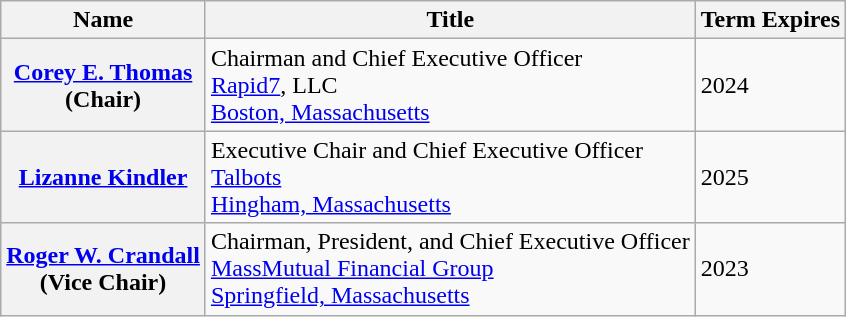<table class="wikitable sortable"\\]>
<tr>
<th>Name</th>
<th>Title</th>
<th>Term Expires</th>
</tr>
<tr>
<th><a href='#'>Corey E. Thomas</a><br>(Chair)</th>
<td>Chairman and Chief Executive Officer<br><a href='#'>Rapid7</a>, LLC<br><a href='#'>Boston, Massachusetts</a></td>
<td>2024</td>
</tr>
<tr>
<th><a href='#'>Lizanne Kindler</a></th>
<td>Executive Chair and Chief Executive Officer<br><a href='#'>Talbots</a><br><a href='#'>Hingham, Massachusetts</a></td>
<td>2025</td>
</tr>
<tr>
<th><a href='#'>Roger W. Crandall</a><br>(Vice Chair)</th>
<td>Chairman, President, and Chief Executive Officer<br><a href='#'>MassMutual Financial Group</a><br><a href='#'>Springfield, Massachusetts</a></td>
<td>2023</td>
</tr>
</table>
